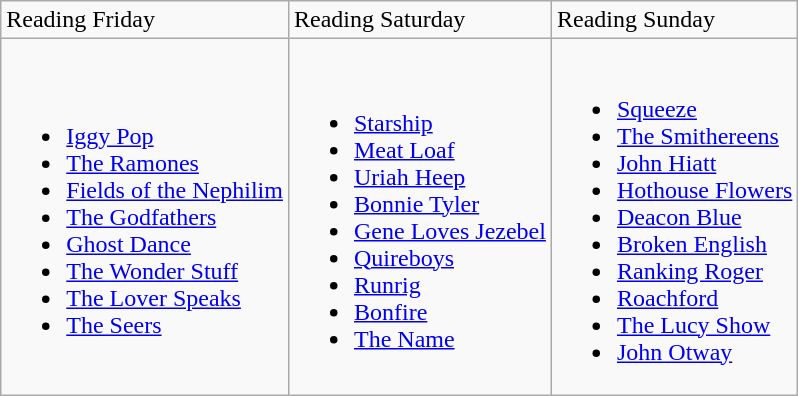<table class="wikitable">
<tr>
<td>Reading Friday</td>
<td>Reading Saturday</td>
<td>Reading Sunday</td>
</tr>
<tr>
<td><br><ul><li><a href='#'>Iggy Pop</a></li><li><a href='#'>The Ramones</a></li><li><a href='#'>Fields of the Nephilim</a></li><li><a href='#'>The Godfathers</a></li><li><a href='#'>Ghost Dance</a></li><li><a href='#'>The Wonder Stuff</a></li><li><a href='#'>The Lover Speaks</a></li><li><a href='#'>The Seers</a></li></ul></td>
<td><br><ul><li><a href='#'>Starship</a></li><li><a href='#'>Meat Loaf</a></li><li><a href='#'>Uriah Heep</a></li><li><a href='#'>Bonnie Tyler</a></li><li><a href='#'>Gene Loves Jezebel</a></li><li><a href='#'>Quireboys</a></li><li><a href='#'>Runrig</a></li><li><a href='#'>Bonfire</a></li><li><a href='#'>The Name</a></li></ul></td>
<td><br><ul><li><a href='#'>Squeeze</a></li><li><a href='#'>The Smithereens</a></li><li><a href='#'>John Hiatt</a></li><li><a href='#'>Hothouse Flowers</a></li><li><a href='#'>Deacon Blue</a></li><li><a href='#'>Broken English</a></li><li><a href='#'>Ranking Roger</a></li><li><a href='#'>Roachford</a></li><li><a href='#'>The Lucy Show</a></li><li><a href='#'>John Otway</a></li></ul></td>
</tr>
</table>
